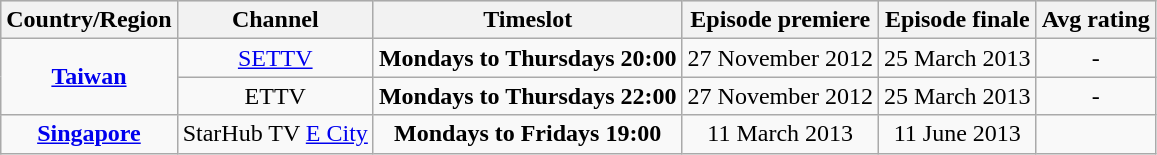<table class="wikitable">
<tr style="background: #e0e0e0;">
<th>Country/Region</th>
<th>Channel</th>
<th>Timeslot</th>
<th>Episode premiere</th>
<th>Episode finale</th>
<th>Avg rating</th>
</tr>
<tr style="background: #f9f9f9;">
<th style="background: #f9f9f9; text-align: center;" rowspan="2"><a href='#'>Taiwan</a></th>
<td style="text-align: center;"><a href='#'>SETTV</a></td>
<td style="text-align: center;"><strong>Mondays to Thursdays 20:00</strong></td>
<td style="text-align: center;">27 November 2012</td>
<td style="text-align: center;">25 March 2013</td>
<td style="text-align: center;">-</td>
</tr>
<tr style="background: #f9f9f9;">
<td style="text-align: center;">ETTV</td>
<td style="text-align: center;"><strong>Mondays to Thursdays 22:00</strong></td>
<td style="text-align: center;">27 November 2012</td>
<td style="text-align: center;">25 March 2013</td>
<td style="text-align: center;">-</td>
</tr>
<tr style="background: #f9f9f9;">
<th style="background: #f9f9f9; text-align: center;"><a href='#'>Singapore</a></th>
<td style="text-align: center;">StarHub TV <a href='#'>E City</a></td>
<td style="text-align: center;"><strong>Mondays to Fridays 19:00</strong></td>
<td style="text-align: center;">11 March 2013</td>
<td style="text-align: center;">11 June 2013</td>
<td style="text-align: center;"></td>
</tr>
</table>
